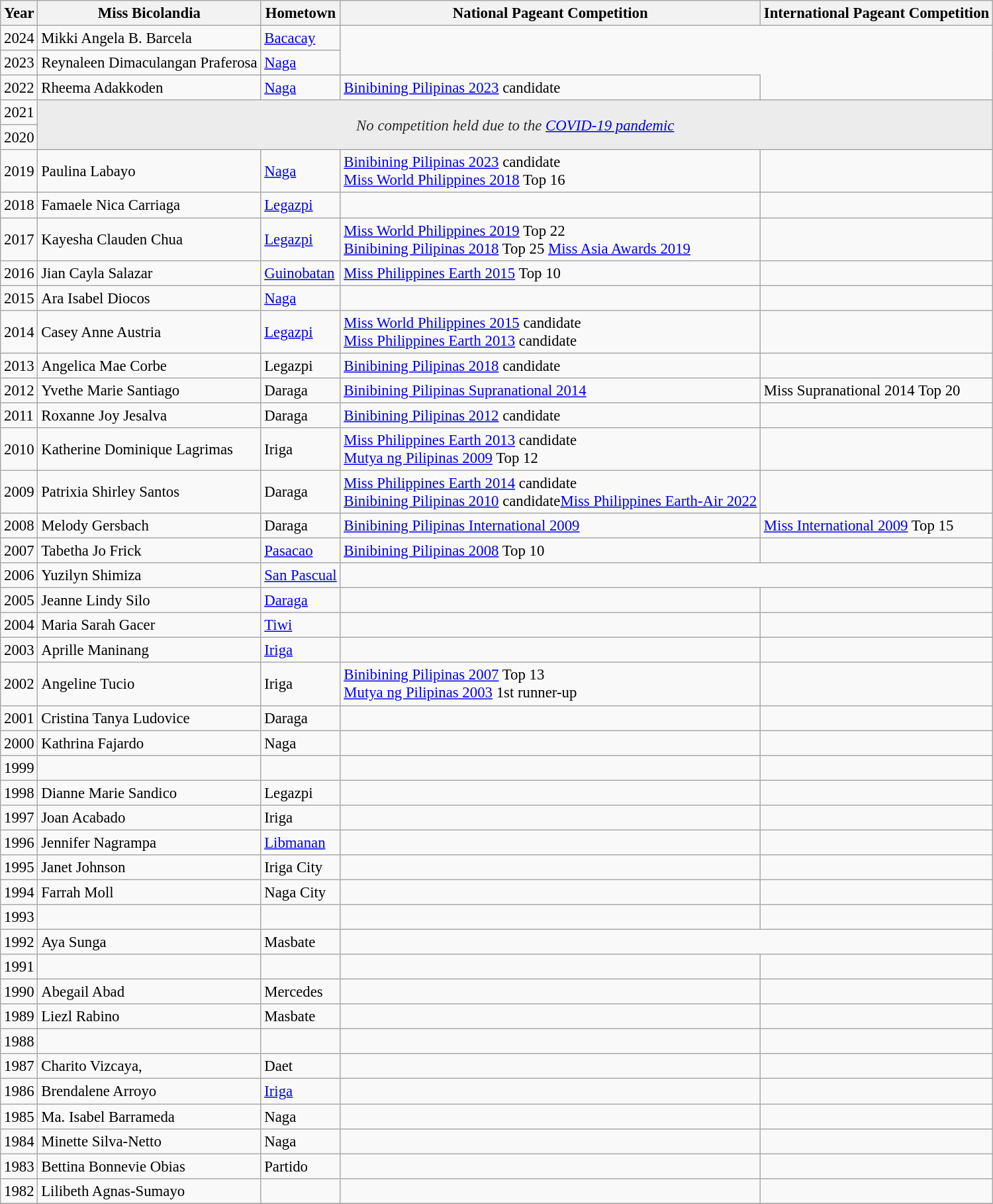<table class="wikitable sortable"style="font-size: 95%;">
<tr>
<th>Year</th>
<th>Miss Bicolandia</th>
<th>Hometown</th>
<th>National Pageant Competition</th>
<th>International Pageant Competition</th>
</tr>
<tr>
<td>2024</td>
<td>Mikki Angela B. Barcela</td>
<td><a href='#'>Bacacay</a></td>
</tr>
<tr>
<td>2023</td>
<td>Reynaleen Dimaculangan Praferosa</td>
<td><a href='#'>Naga</a></td>
</tr>
<tr>
<td>2022</td>
<td>Rheema Adakkoden</td>
<td><a href='#'>Naga</a></td>
<td><a href='#'>Binibining Pilipinas 2023</a> candidate</td>
</tr>
<tr>
<td>2021</td>
<td colspan="4" rowspan="2" style="background: #ececec; color: #2C2C2C; vertical-align: middle; text-align: center; " class="table-na"><em>No competition held due to the <a href='#'>COVID-19 pandemic</a></em></td>
</tr>
<tr>
<td>2020</td>
</tr>
<tr>
<td>2019</td>
<td>Paulina Labayo</td>
<td><a href='#'>Naga</a></td>
<td><a href='#'>Binibining Pilipinas 2023</a> candidate<br><a href='#'>Miss World Philippines 2018</a> Top 16</td>
<td></td>
</tr>
<tr>
<td>2018</td>
<td>Famaele Nica Carriaga</td>
<td><a href='#'>Legazpi</a></td>
<td></td>
<td></td>
</tr>
<tr>
<td>2017</td>
<td>Kayesha Clauden Chua</td>
<td><a href='#'>Legazpi</a></td>
<td><a href='#'>Miss World Philippines 2019</a> Top 22<br><a href='#'>Binibining Pilipinas 2018</a> Top 25 <a href='#'>Miss Asia Awards 2019</a></td>
<td></td>
</tr>
<tr>
<td>2016</td>
<td>Jian Cayla Salazar</td>
<td><a href='#'>Guinobatan</a></td>
<td><a href='#'>Miss Philippines Earth 2015</a> Top 10</td>
<td></td>
</tr>
<tr>
<td>2015</td>
<td>Ara Isabel Diocos</td>
<td><a href='#'>Naga</a></td>
<td></td>
<td></td>
</tr>
<tr>
<td>2014</td>
<td>Casey Anne Austria</td>
<td><a href='#'>Legazpi</a></td>
<td><a href='#'>Miss World Philippines 2015</a> candidate<br><a href='#'>Miss Philippines Earth 2013</a> candidate</td>
<td></td>
</tr>
<tr>
<td>2013</td>
<td>Angelica Mae Corbe</td>
<td>Legazpi</td>
<td><a href='#'>Binibining Pilipinas 2018</a> candidate</td>
<td></td>
</tr>
<tr>
<td>2012</td>
<td>Yvethe Marie Santiago</td>
<td>Daraga</td>
<td><a href='#'>Binibining Pilipinas Supranational 2014</a></td>
<td>Miss Supranational 2014 Top 20</td>
</tr>
<tr>
<td>2011</td>
<td>Roxanne Joy Jesalva</td>
<td>Daraga</td>
<td><a href='#'>Binibining Pilipinas 2012</a> candidate</td>
<td></td>
</tr>
<tr>
<td>2010</td>
<td>Katherine Dominique Lagrimas</td>
<td>Iriga</td>
<td><a href='#'>Miss Philippines Earth 2013</a> candidate<br><a href='#'>Mutya ng Pilipinas 2009</a> Top 12</td>
<td></td>
</tr>
<tr>
<td>2009</td>
<td>Patrixia Shirley Santos</td>
<td>Daraga</td>
<td><a href='#'>Miss Philippines Earth 2014</a> candidate<br><a href='#'>Binibining Pilipinas 2010</a> candidate<a href='#'>Miss Philippines Earth-Air 2022</a></td>
<td></td>
</tr>
<tr>
<td>2008</td>
<td>Melody Gersbach</td>
<td>Daraga</td>
<td><a href='#'>Binibining Pilipinas International 2009</a></td>
<td><a href='#'>Miss International 2009</a> Top 15</td>
</tr>
<tr>
<td>2007</td>
<td>Tabetha Jo Frick</td>
<td><a href='#'>Pasacao</a></td>
<td><a href='#'>Binibining Pilipinas 2008</a> Top 10</td>
<td></td>
</tr>
<tr>
<td>2006</td>
<td>Yuzilyn Shimiza</td>
<td><a href='#'>San Pascual</a></td>
</tr>
<tr>
<td>2005</td>
<td>Jeanne Lindy Silo</td>
<td><a href='#'>Daraga</a></td>
<td></td>
<td></td>
</tr>
<tr>
<td>2004</td>
<td>Maria Sarah Gacer</td>
<td><a href='#'>Tiwi</a></td>
<td></td>
<td></td>
</tr>
<tr>
<td>2003</td>
<td>Aprille Maninang</td>
<td><a href='#'>Iriga</a></td>
<td></td>
<td></td>
</tr>
<tr>
<td>2002</td>
<td>Angeline Tucio</td>
<td>Iriga</td>
<td><a href='#'>Binibining Pilipinas 2007</a> Top 13<br><a href='#'>Mutya ng Pilipinas 2003</a> 1st runner-up</td>
<td></td>
</tr>
<tr>
<td>2001</td>
<td>Cristina Tanya Ludovice</td>
<td>Daraga</td>
<td></td>
<td></td>
</tr>
<tr>
<td>2000</td>
<td>Kathrina Fajardo</td>
<td>Naga</td>
<td></td>
<td></td>
</tr>
<tr>
<td>1999</td>
<td></td>
<td></td>
<td></td>
<td></td>
</tr>
<tr>
<td>1998</td>
<td>Dianne Marie Sandico</td>
<td>Legazpi</td>
<td></td>
<td></td>
</tr>
<tr>
<td>1997</td>
<td>Joan Acabado</td>
<td>Iriga</td>
<td></td>
<td></td>
</tr>
<tr>
<td>1996</td>
<td>Jennifer Nagrampa</td>
<td><a href='#'>Libmanan</a></td>
<td></td>
<td></td>
</tr>
<tr>
<td>1995</td>
<td>Janet Johnson</td>
<td>Iriga City</td>
<td></td>
<td></td>
</tr>
<tr>
<td>1994</td>
<td>Farrah Moll</td>
<td>Naga City</td>
<td></td>
<td></td>
</tr>
<tr>
<td>1993</td>
<td></td>
<td></td>
<td></td>
<td></td>
</tr>
<tr>
<td>1992</td>
<td>Aya Sunga</td>
<td>Masbate</td>
</tr>
<tr>
<td>1991</td>
<td></td>
<td></td>
<td></td>
<td></td>
</tr>
<tr>
<td>1990</td>
<td>Abegail Abad</td>
<td>Mercedes</td>
<td></td>
<td></td>
</tr>
<tr>
<td>1989</td>
<td>Liezl Rabino</td>
<td>Masbate</td>
<td></td>
<td></td>
</tr>
<tr>
<td>1988</td>
<td></td>
<td></td>
<td></td>
<td></td>
</tr>
<tr>
<td>1987</td>
<td>Charito Vizcaya,</td>
<td>Daet</td>
<td></td>
<td></td>
</tr>
<tr>
<td>1986</td>
<td>Brendalene Arroyo</td>
<td><a href='#'>Iriga</a></td>
<td></td>
<td></td>
</tr>
<tr>
<td>1985</td>
<td>Ma. Isabel Barrameda</td>
<td>Naga</td>
<td></td>
<td></td>
</tr>
<tr>
<td>1984</td>
<td>Minette Silva-Netto</td>
<td>Naga</td>
<td></td>
<td></td>
</tr>
<tr>
<td>1983</td>
<td>Bettina Bonnevie Obias</td>
<td>Partido</td>
<td></td>
<td></td>
</tr>
<tr>
<td>1982</td>
<td>Lilibeth Agnas-Sumayo</td>
<td></td>
<td></td>
<td></td>
</tr>
<tr>
</tr>
</table>
